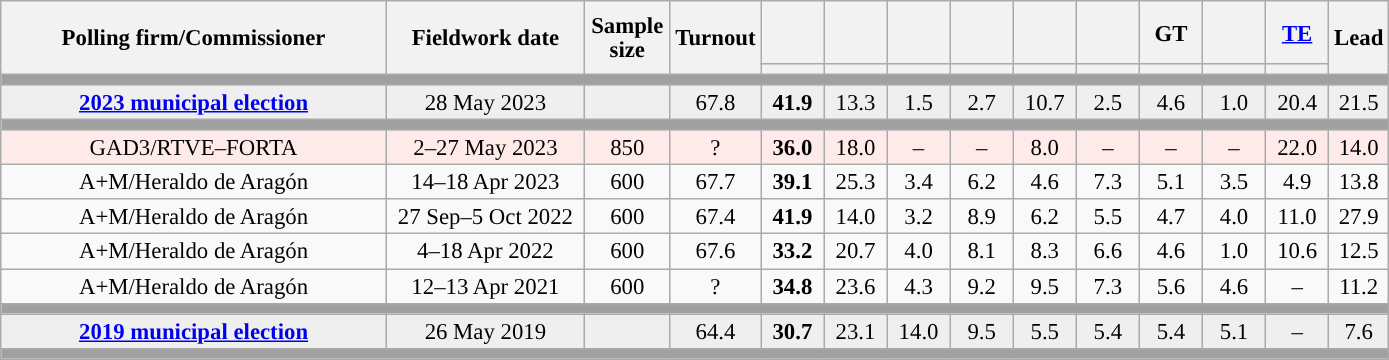<table class="wikitable collapsible collapsed" style="text-align:center; font-size:95%; line-height:16px;">
<tr style="height:42px;">
<th style="width:250px;" rowspan="2">Polling firm/Commissioner</th>
<th style="width:125px;" rowspan="2">Fieldwork date</th>
<th style="width:50px;" rowspan="2">Sample size</th>
<th style="width:45px;" rowspan="2">Turnout</th>
<th style="width:35px;"></th>
<th style="width:35px;"></th>
<th style="width:35px;"></th>
<th style="width:35px;"></th>
<th style="width:35px;"></th>
<th style="width:35px;"></th>
<th style="width:35px;">GT</th>
<th style="width:35px;"></th>
<th style="width:35px;"><a href='#'>TE</a></th>
<th style="width:30px;" rowspan="2">Lead</th>
</tr>
<tr>
<th style="color:inherit;background:"></th>
<th style="color:inherit;background:"></th>
<th style="color:inherit;background:"></th>
<th style="color:inherit;background:"></th>
<th style="color:inherit;background:"></th>
<th style="color:inherit;background:"></th>
<th style="color:inherit;background:"></th>
<th style="color:inherit;background:"></th>
<th style="color:inherit;background:"></th>
</tr>
<tr>
<td colspan="14" style="background:#A0A0A0"></td>
</tr>
<tr style="background:#EFEFEF;">
<td><strong><a href='#'>2023 municipal election</a></strong></td>
<td>28 May 2023</td>
<td></td>
<td>67.8</td>
<td><strong>41.9</strong><br></td>
<td>13.3<br></td>
<td>1.5<br></td>
<td>2.7<br></td>
<td>10.7<br></td>
<td>2.5<br></td>
<td>4.6<br></td>
<td>1.0<br></td>
<td>20.4<br></td>
<td style="background:">21.5</td>
</tr>
<tr>
<td colspan="14" style="background:#A0A0A0"></td>
</tr>
<tr style="background:#FFEAEA;">
<td>GAD3/RTVE–FORTA</td>
<td>2–27 May 2023</td>
<td>850</td>
<td>?</td>
<td><strong>36.0</strong><br></td>
<td>18.0<br></td>
<td>–</td>
<td>–</td>
<td>8.0<br></td>
<td>–</td>
<td>–</td>
<td>–</td>
<td>22.0<br></td>
<td style="background:">14.0</td>
</tr>
<tr>
<td>A+M/Heraldo de Aragón</td>
<td>14–18 Apr 2023</td>
<td>600</td>
<td>67.7</td>
<td><strong>39.1</strong><br></td>
<td>25.3<br></td>
<td>3.4<br></td>
<td>6.2<br></td>
<td>4.6<br></td>
<td>7.3<br></td>
<td>5.1<br></td>
<td>3.5<br></td>
<td>4.9<br></td>
<td style="background:">13.8</td>
</tr>
<tr>
<td>A+M/Heraldo de Aragón</td>
<td>27 Sep–5 Oct 2022</td>
<td>600</td>
<td>67.4</td>
<td><strong>41.9</strong><br></td>
<td>14.0<br></td>
<td>3.2<br></td>
<td>8.9<br></td>
<td>6.2<br></td>
<td>5.5<br></td>
<td>4.7<br></td>
<td>4.0<br></td>
<td>11.0<br></td>
<td style="background:">27.9</td>
</tr>
<tr>
<td>A+M/Heraldo de Aragón</td>
<td>4–18 Apr 2022</td>
<td>600</td>
<td>67.6</td>
<td><strong>33.2</strong><br></td>
<td>20.7<br></td>
<td>4.0<br></td>
<td>8.1<br></td>
<td>8.3<br></td>
<td>6.6<br></td>
<td>4.6<br></td>
<td>1.0<br></td>
<td>10.6<br></td>
<td style="background:">12.5</td>
</tr>
<tr>
<td>A+M/Heraldo de Aragón</td>
<td>12–13 Apr 2021</td>
<td>600</td>
<td>?</td>
<td><strong>34.8</strong><br></td>
<td>23.6<br></td>
<td>4.3<br></td>
<td>9.2<br></td>
<td>9.5<br></td>
<td>7.3<br></td>
<td>5.6<br></td>
<td>4.6<br></td>
<td>–</td>
<td style="background:">11.2</td>
</tr>
<tr>
<td colspan="14" style="background:#A0A0A0"></td>
</tr>
<tr style="background:#EFEFEF;">
<td><strong><a href='#'>2019 municipal election</a></strong></td>
<td>26 May 2019</td>
<td></td>
<td>64.4</td>
<td><strong>30.7</strong><br></td>
<td>23.1<br></td>
<td>14.0<br></td>
<td>9.5<br></td>
<td>5.5<br></td>
<td>5.4<br></td>
<td>5.4<br></td>
<td>5.1<br></td>
<td>–</td>
<td style="background:">7.6</td>
</tr>
<tr>
<td colspan="14" style="background:#A0A0A0"></td>
</tr>
</table>
